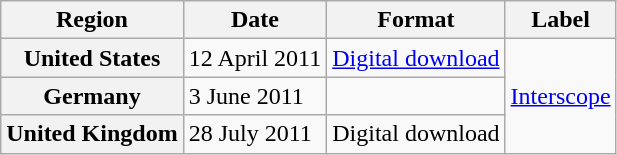<table class="wikitable plainrowheaders">
<tr>
<th scope="col">Region</th>
<th scope="col">Date</th>
<th scope="col">Format</th>
<th scope="col">Label</th>
</tr>
<tr>
<th scope="row">United States</th>
<td>12 April 2011</td>
<td><a href='#'>Digital download</a></td>
<td rowspan="3"><a href='#'>Interscope</a></td>
</tr>
<tr>
<th scope="row">Germany</th>
<td>3 June 2011</td>
<td></td>
</tr>
<tr>
<th scope="row">United Kingdom</th>
<td>28 July 2011</td>
<td>Digital download</td>
</tr>
</table>
